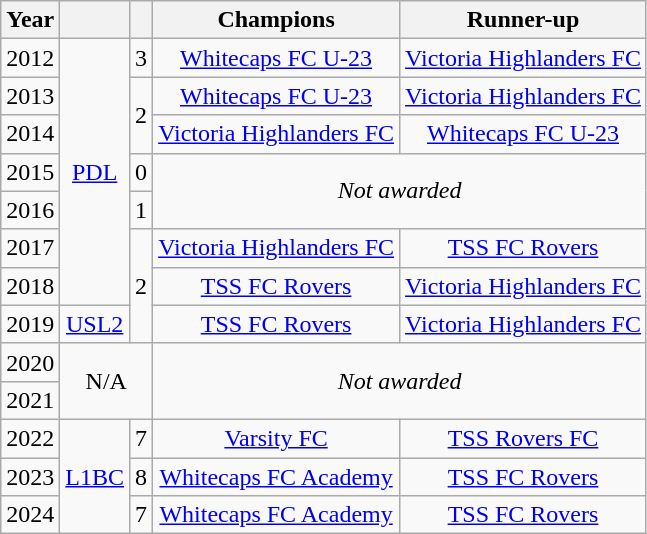<table class="wikitable" style="text-align: center;">
<tr>
<th>Year</th>
<th></th>
<th></th>
<th>Champions</th>
<th>Runner-up</th>
</tr>
<tr>
<td>2012</td>
<td rowspan="7"><a href='#'>PDL</a></td>
<td>3</td>
<td><a href='#'>Whitecaps FC U-23</a></td>
<td><a href='#'>Victoria Highlanders FC</a></td>
</tr>
<tr>
<td>2013</td>
<td rowspan="2">2</td>
<td><a href='#'>Whitecaps FC U-23</a></td>
<td><a href='#'>Victoria Highlanders FC</a></td>
</tr>
<tr>
<td>2014</td>
<td><a href='#'>Victoria Highlanders FC</a></td>
<td><a href='#'>Whitecaps FC U-23</a></td>
</tr>
<tr>
<td>2015</td>
<td>0</td>
<td rowspan="2" colspan="2"><em>Not awarded</em></td>
</tr>
<tr>
<td>2016</td>
<td>1</td>
</tr>
<tr>
<td>2017</td>
<td rowspan="3">2</td>
<td><a href='#'>Victoria Highlanders FC</a></td>
<td><a href='#'>TSS FC Rovers</a></td>
</tr>
<tr>
<td>2018</td>
<td><a href='#'>TSS FC Rovers</a></td>
<td><a href='#'>Victoria Highlanders FC</a></td>
</tr>
<tr>
<td>2019</td>
<td><a href='#'>USL2</a></td>
<td><a href='#'>TSS FC Rovers</a></td>
<td><a href='#'>Victoria Highlanders FC</a></td>
</tr>
<tr>
<td>2020</td>
<td rowspan="2" colspan="2">N/A</td>
<td rowspan="2" colspan="2"><em>Not awarded</em></td>
</tr>
<tr>
<td>2021</td>
</tr>
<tr>
<td>2022</td>
<td rowspan="3"><a href='#'>L1BC</a></td>
<td>7</td>
<td><a href='#'>Varsity FC</a></td>
<td><a href='#'>TSS Rovers FC</a></td>
</tr>
<tr>
<td>2023</td>
<td>8</td>
<td><a href='#'>Whitecaps FC Academy</a></td>
<td><a href='#'>TSS FC Rovers</a></td>
</tr>
<tr>
<td>2024</td>
<td>7</td>
<td><a href='#'>Whitecaps FC Academy</a></td>
<td><a href='#'>TSS FC Rovers</a></td>
</tr>
</table>
